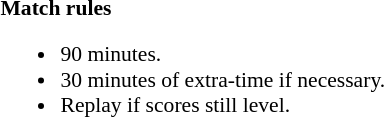<table width=100% style="font-size: 90%">
<tr>
<td width=50% valign=top><br><strong>Match rules</strong><ul><li>90 minutes.</li><li>30 minutes of extra-time if necessary.</li><li>Replay if scores still level.</li></ul></td>
</tr>
</table>
